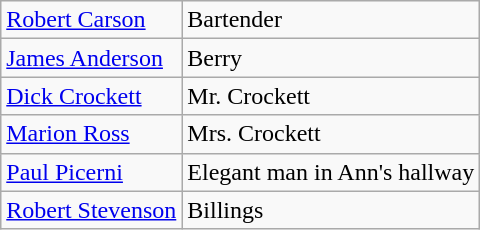<table class=wikitable>
<tr>
<td><a href='#'>Robert Carson</a></td>
<td>Bartender</td>
</tr>
<tr>
<td><a href='#'>James Anderson</a></td>
<td>Berry</td>
</tr>
<tr>
<td><a href='#'>Dick Crockett</a></td>
<td>Mr. Crockett</td>
</tr>
<tr>
<td><a href='#'>Marion Ross</a></td>
<td>Mrs. Crockett</td>
</tr>
<tr>
<td><a href='#'>Paul Picerni</a></td>
<td>Elegant man in Ann's hallway</td>
</tr>
<tr>
<td><a href='#'>Robert Stevenson</a></td>
<td>Billings</td>
</tr>
</table>
